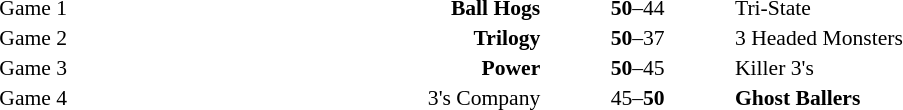<table style="width:100%;" cellspacing="1">
<tr>
<th width=15%></th>
<th width=25%></th>
<th width=10%></th>
<th width=25%></th>
</tr>
<tr style=font-size:90%>
<td align=right>Game 1</td>
<td align=right><strong>Ball Hogs</strong></td>
<td align=center><strong>50</strong>–44</td>
<td>Tri-State</td>
<td></td>
</tr>
<tr style=font-size:90%>
<td align=right>Game 2</td>
<td align=right><strong>Trilogy</strong></td>
<td align=center><strong>50</strong>–37</td>
<td>3 Headed Monsters</td>
<td></td>
</tr>
<tr style=font-size:90%>
<td align=right>Game 3</td>
<td align=right><strong>Power</strong></td>
<td align=center><strong>50</strong>–45</td>
<td>Killer 3's</td>
<td></td>
</tr>
<tr style=font-size:90%>
<td align=right>Game 4</td>
<td align=right>3's Company</td>
<td align=center>45–<strong>50</strong></td>
<td><strong>Ghost Ballers</strong></td>
<td></td>
</tr>
</table>
